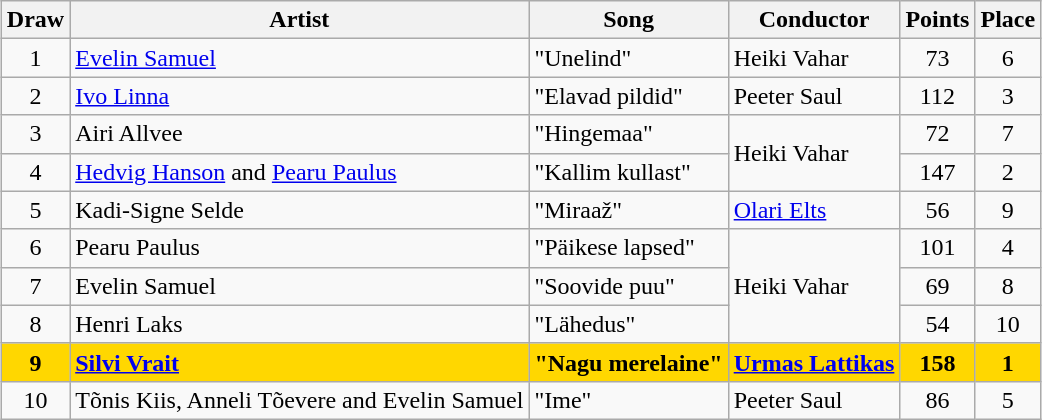<table class="sortable wikitable" style="margin: 1em auto 1em auto; text-align:center;">
<tr>
<th>Draw</th>
<th>Artist</th>
<th>Song</th>
<th>Conductor</th>
<th>Points</th>
<th>Place</th>
</tr>
<tr>
<td>1</td>
<td align="left"><a href='#'>Evelin Samuel</a></td>
<td align="left">"Unelind"</td>
<td align="left">Heiki Vahar</td>
<td>73</td>
<td>6</td>
</tr>
<tr>
<td>2</td>
<td align="left"><a href='#'>Ivo Linna</a></td>
<td align="left">"Elavad pildid"</td>
<td align="left">Peeter Saul</td>
<td>112</td>
<td>3</td>
</tr>
<tr>
<td>3</td>
<td align="left">Airi Allvee</td>
<td align="left">"Hingemaa"</td>
<td rowspan="2" align="left">Heiki Vahar</td>
<td>72</td>
<td>7</td>
</tr>
<tr>
<td>4</td>
<td align="left"><a href='#'>Hedvig Hanson</a> and <a href='#'>Pearu Paulus</a></td>
<td align="left">"Kallim kullast"</td>
<td>147</td>
<td>2</td>
</tr>
<tr>
<td>5</td>
<td align="left">Kadi-Signe Selde</td>
<td align="left">"Miraaž"</td>
<td align="left"><a href='#'>Olari Elts</a></td>
<td>56</td>
<td>9</td>
</tr>
<tr>
<td>6</td>
<td align="left">Pearu Paulus</td>
<td align="left">"Päikese lapsed"</td>
<td rowspan="3" align="left">Heiki Vahar</td>
<td>101</td>
<td>4</td>
</tr>
<tr>
<td>7</td>
<td align="left">Evelin Samuel</td>
<td align="left">"Soovide puu"</td>
<td>69</td>
<td>8</td>
</tr>
<tr>
<td>8</td>
<td align="left">Henri Laks</td>
<td align="left">"Lähedus"</td>
<td>54</td>
<td>10</td>
</tr>
<tr style="font-weight:bold; background:gold;">
<td>9</td>
<td align="left"><a href='#'>Silvi Vrait</a></td>
<td align="left">"Nagu merelaine"</td>
<td align="left"><a href='#'>Urmas Lattikas</a></td>
<td>158</td>
<td>1</td>
</tr>
<tr>
<td>10</td>
<td align="left">Tõnis Kiis, Anneli Tõevere and Evelin Samuel</td>
<td align="left">"Ime"</td>
<td align="left">Peeter Saul</td>
<td>86</td>
<td>5</td>
</tr>
</table>
